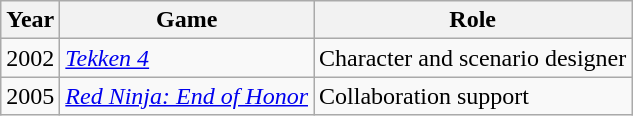<table class="wikitable">
<tr>
<th>Year</th>
<th>Game</th>
<th>Role</th>
</tr>
<tr>
<td>2002</td>
<td><em><a href='#'>Tekken 4</a></em></td>
<td>Character and scenario designer</td>
</tr>
<tr>
<td>2005</td>
<td><em><a href='#'>Red Ninja: End of Honor</a></em></td>
<td>Collaboration support</td>
</tr>
</table>
